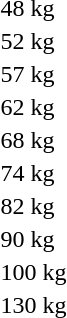<table>
<tr>
<td>48 kg</td>
<td></td>
<td></td>
<td></td>
</tr>
<tr>
<td>52 kg</td>
<td></td>
<td></td>
<td></td>
</tr>
<tr>
<td>57 kg</td>
<td></td>
<td></td>
<td></td>
</tr>
<tr>
<td>62 kg</td>
<td></td>
<td></td>
<td></td>
</tr>
<tr>
<td>68 kg</td>
<td></td>
<td></td>
<td></td>
</tr>
<tr>
<td>74 kg</td>
<td></td>
<td></td>
<td></td>
</tr>
<tr>
<td>82 kg</td>
<td></td>
<td></td>
<td></td>
</tr>
<tr>
<td>90 kg</td>
<td></td>
<td></td>
<td></td>
</tr>
<tr>
<td>100 kg</td>
<td></td>
<td></td>
<td></td>
</tr>
<tr>
<td>130 kg</td>
<td></td>
<td></td>
<td></td>
</tr>
</table>
